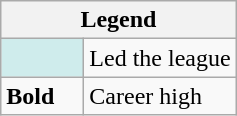<table class="wikitable mw-collapsible mw-collapsed">
<tr>
<th colspan="2">Legend</th>
</tr>
<tr>
<td style="background:#cfecec; width:3em;"></td>
<td>Led the league</td>
</tr>
<tr>
<td><strong>Bold</strong></td>
<td>Career high</td>
</tr>
</table>
